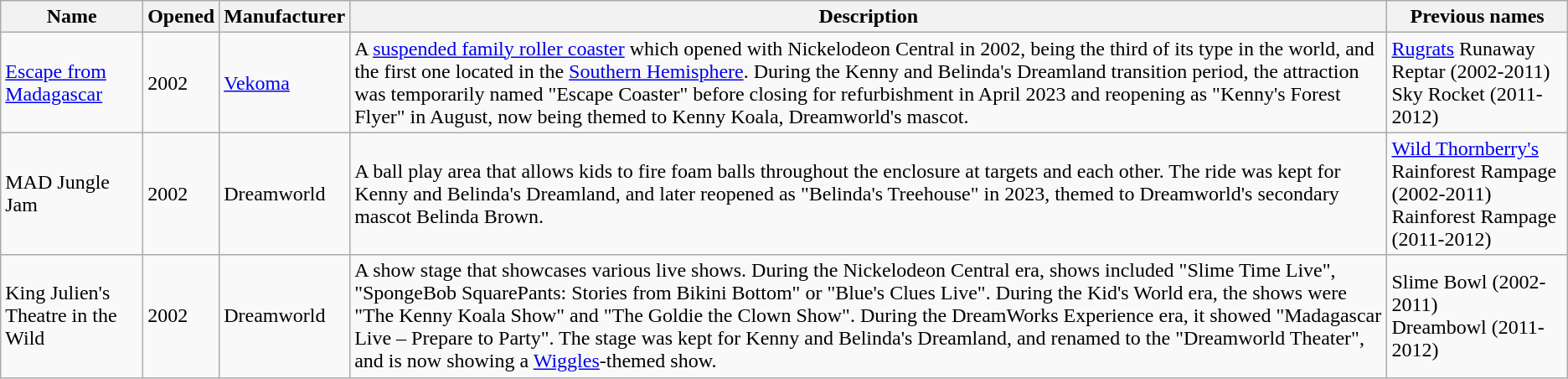<table class="wikitable">
<tr>
<th>Name</th>
<th>Opened</th>
<th>Manufacturer</th>
<th>Description</th>
<th>Previous names</th>
</tr>
<tr>
<td><a href='#'>Escape from Madagascar</a></td>
<td>2002</td>
<td><a href='#'>Vekoma</a></td>
<td>A <a href='#'>suspended family roller coaster</a> which opened with Nickelodeon Central in 2002, being the third of its type in the world, and the first one located in the <a href='#'>Southern Hemisphere</a>. During the Kenny and Belinda's Dreamland transition period, the attraction was temporarily named "Escape Coaster" before closing for refurbishment in April 2023 and reopening as "Kenny's Forest Flyer" in August, now being themed to Kenny Koala, Dreamworld's mascot.</td>
<td><a href='#'>Rugrats</a> Runaway Reptar (2002-2011)<br>Sky Rocket (2011-2012)</td>
</tr>
<tr>
<td>MAD Jungle Jam</td>
<td>2002</td>
<td>Dreamworld</td>
<td>A ball play area that allows kids to fire foam balls throughout the enclosure at targets and each other. The ride was kept for Kenny and Belinda's Dreamland, and later reopened as "Belinda's Treehouse" in 2023, themed to Dreamworld's secondary mascot Belinda Brown.</td>
<td><a href='#'>Wild Thornberry's</a> Rainforest Rampage (2002-2011)<br>Rainforest Rampage (2011-2012)</td>
</tr>
<tr>
<td>King Julien's Theatre in the Wild</td>
<td>2002</td>
<td>Dreamworld</td>
<td>A show stage that showcases various live shows. During the Nickelodeon Central era, shows included "Slime Time Live", "SpongeBob SquarePants: Stories from Bikini Bottom" or "Blue's Clues Live". During the Kid's World era, the shows were "The Kenny Koala Show" and "The Goldie the Clown Show". During the DreamWorks Experience era, it showed "Madagascar Live – Prepare to Party". The stage was kept for Kenny and Belinda's Dreamland, and renamed to the "Dreamworld Theater", and is now showing a <a href='#'>Wiggles</a>-themed show.</td>
<td>Slime Bowl (2002-2011)<br>Dreambowl (2011-2012)</td>
</tr>
</table>
